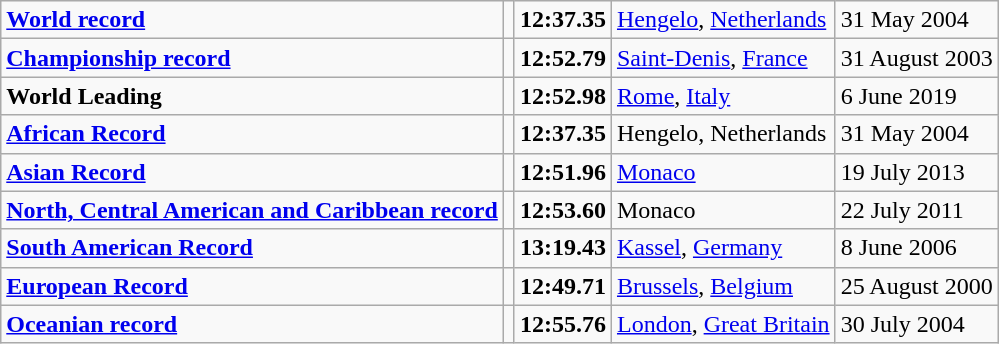<table class="wikitable">
<tr>
<td><strong><a href='#'>World record</a></strong></td>
<td></td>
<td><strong>12:37.35</strong></td>
<td><a href='#'>Hengelo</a>, <a href='#'>Netherlands</a></td>
<td>31 May 2004</td>
</tr>
<tr>
<td><strong><a href='#'>Championship record</a></strong></td>
<td></td>
<td><strong>12:52.79</strong></td>
<td><a href='#'>Saint-Denis</a>, <a href='#'>France</a></td>
<td>31 August 2003</td>
</tr>
<tr>
<td><strong>World Leading</strong></td>
<td></td>
<td><strong>12:52.98</strong></td>
<td><a href='#'>Rome</a>, <a href='#'>Italy</a></td>
<td>6 June 2019</td>
</tr>
<tr>
<td><strong><a href='#'>African Record</a></strong></td>
<td></td>
<td><strong>12:37.35</strong></td>
<td>Hengelo, Netherlands</td>
<td>31 May 2004</td>
</tr>
<tr>
<td><strong><a href='#'>Asian Record</a></strong></td>
<td></td>
<td><strong>12:51.96</strong></td>
<td><a href='#'>Monaco</a></td>
<td>19 July 2013</td>
</tr>
<tr>
<td><strong><a href='#'>North, Central American and Caribbean record</a></strong></td>
<td></td>
<td><strong>12:53.60</strong></td>
<td>Monaco</td>
<td>22 July 2011</td>
</tr>
<tr>
<td><strong><a href='#'>South American Record</a></strong></td>
<td></td>
<td><strong>13:19.43</strong></td>
<td><a href='#'>Kassel</a>, <a href='#'>Germany</a></td>
<td>8 June 2006</td>
</tr>
<tr>
<td><strong><a href='#'>European Record</a></strong></td>
<td></td>
<td><strong>12:49.71</strong></td>
<td><a href='#'>Brussels</a>, <a href='#'>Belgium</a></td>
<td>25 August 2000</td>
</tr>
<tr>
<td><strong><a href='#'>Oceanian record</a></strong></td>
<td></td>
<td><strong>12:55.76</strong></td>
<td><a href='#'>London</a>, <a href='#'>Great Britain</a></td>
<td>30 July 2004</td>
</tr>
</table>
